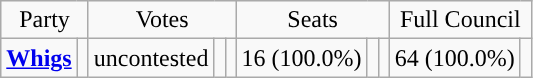<table class=wikitable style="text-align:center;">
<tr>
<td colspan=2>Party</td>
<td colspan=3>Votes</td>
<td colspan=3>Seats</td>
<td colspan=3>Full Council</td>
</tr>
<tr>
<td><strong><a href='#'>Whigs</a></strong></td>
<td style="background:"></td>
<td>uncontested</td>
<td></td>
<td></td>
<td>16 (100.0%)</td>
<td></td>
<td></td>
<td>64 (100.0%)</td>
<td></td>
</tr>
</table>
